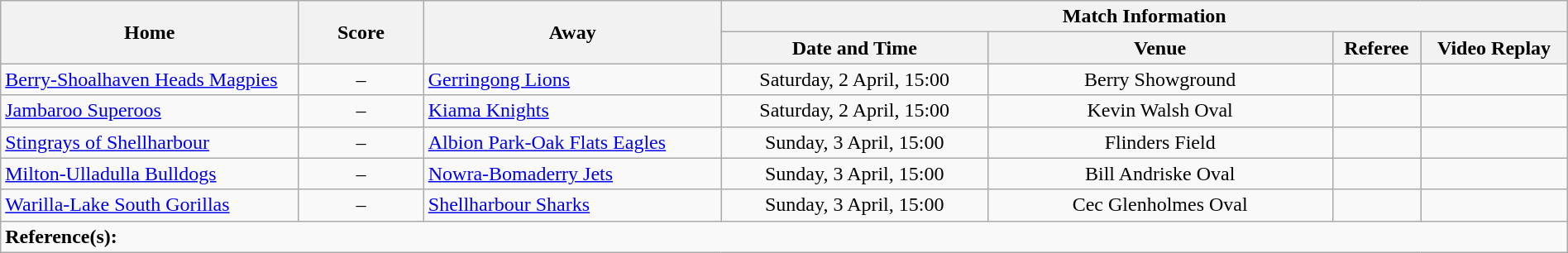<table class="wikitable" width="100% text-align:center;">
<tr>
<th rowspan="2" width="19%">Home</th>
<th rowspan="2" width="8%">Score</th>
<th rowspan="2" width="19%">Away</th>
<th colspan="4">Match Information</th>
</tr>
<tr bgcolor="#CCCCCC">
<th width="17%">Date and Time</th>
<th width="22%">Venue</th>
<th>Referee</th>
<th>Video Replay</th>
</tr>
<tr>
<td> <a href='#'>Berry-Shoalhaven Heads Magpies</a></td>
<td style="text-align:center;">–</td>
<td> <a href='#'>Gerringong Lions</a></td>
<td style="text-align:center;">Saturday, 2 April, 15:00</td>
<td style="text-align:center;">Berry Showground</td>
<td style="text-align:center;"></td>
<td style="text-align:center;"></td>
</tr>
<tr>
<td> <a href='#'>Jambaroo Superoos</a></td>
<td style="text-align:center;">–</td>
<td> <a href='#'>Kiama Knights</a></td>
<td style="text-align:center;">Saturday, 2 April, 15:00</td>
<td style="text-align:center;">Kevin Walsh Oval</td>
<td style="text-align:center;"></td>
<td style="text-align:center;"></td>
</tr>
<tr>
<td> <a href='#'>Stingrays of Shellharbour</a></td>
<td style="text-align:center;">–</td>
<td> <a href='#'>Albion Park-Oak Flats Eagles</a></td>
<td style="text-align:center;">Sunday, 3 April, 15:00</td>
<td style="text-align:center;">Flinders Field</td>
<td style="text-align:center;"></td>
<td style="text-align:center;"></td>
</tr>
<tr>
<td> <a href='#'>Milton-Ulladulla Bulldogs</a></td>
<td style="text-align:center;">–</td>
<td> <a href='#'>Nowra-Bomaderry Jets</a></td>
<td style="text-align:center;">Sunday, 3 April, 15:00</td>
<td style="text-align:center;">Bill Andriske Oval</td>
<td style="text-align:center;"></td>
<td style="text-align:center;"></td>
</tr>
<tr>
<td> <a href='#'>Warilla-Lake South Gorillas</a></td>
<td style="text-align:center;">–</td>
<td> <a href='#'>Shellharbour Sharks</a></td>
<td style="text-align:center;">Sunday, 3 April, 15:00</td>
<td style="text-align:center;">Cec Glenholmes Oval</td>
<td style="text-align:center;"></td>
<td style="text-align:center;"></td>
</tr>
<tr>
<td colspan="7"><strong>Reference(s):</strong></td>
</tr>
</table>
